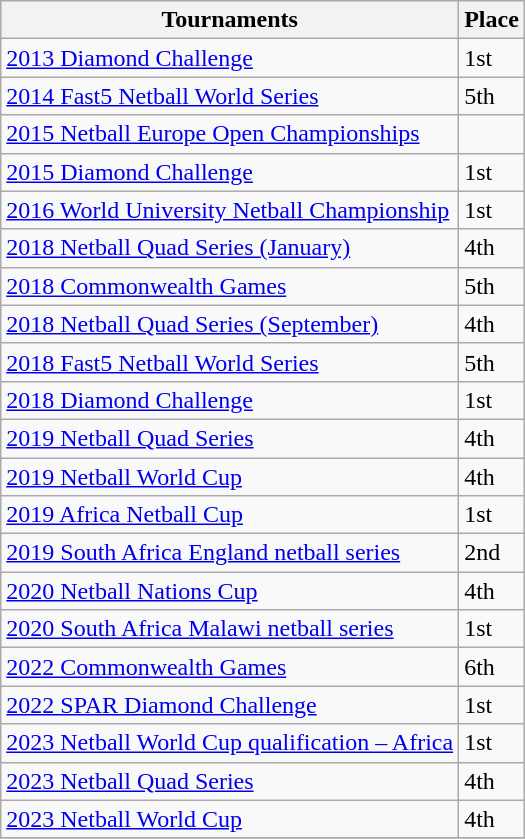<table class="wikitable collapsible">
<tr>
<th>Tournaments</th>
<th>Place</th>
</tr>
<tr>
<td><a href='#'>2013 Diamond Challenge</a></td>
<td>1st</td>
</tr>
<tr>
<td><a href='#'>2014 Fast5 Netball World Series</a></td>
<td>5th</td>
</tr>
<tr>
<td><a href='#'>2015 Netball Europe Open Championships</a></td>
<td></td>
</tr>
<tr>
<td><a href='#'>2015 Diamond Challenge</a></td>
<td>1st</td>
</tr>
<tr>
<td><a href='#'>2016 World University Netball Championship</a></td>
<td>1st</td>
</tr>
<tr>
<td><a href='#'>2018 Netball Quad Series (January)</a></td>
<td>4th</td>
</tr>
<tr>
<td><a href='#'>2018 Commonwealth Games</a></td>
<td>5th</td>
</tr>
<tr>
<td><a href='#'>2018 Netball Quad Series (September)</a></td>
<td>4th</td>
</tr>
<tr>
<td><a href='#'>2018 Fast5 Netball World Series</a></td>
<td>5th</td>
</tr>
<tr>
<td><a href='#'>2018 Diamond Challenge</a></td>
<td>1st</td>
</tr>
<tr>
<td><a href='#'>2019 Netball Quad Series</a></td>
<td>4th</td>
</tr>
<tr>
<td><a href='#'>2019 Netball World Cup</a></td>
<td>4th</td>
</tr>
<tr>
<td><a href='#'>2019 Africa Netball Cup</a></td>
<td>1st</td>
</tr>
<tr>
<td><a href='#'>2019 South Africa England netball series</a></td>
<td>2nd</td>
</tr>
<tr>
<td><a href='#'>2020 Netball Nations Cup</a></td>
<td>4th</td>
</tr>
<tr>
<td><a href='#'>2020 South Africa Malawi netball series</a></td>
<td>1st</td>
</tr>
<tr>
<td><a href='#'>2022 Commonwealth Games</a></td>
<td>6th</td>
</tr>
<tr>
<td><a href='#'>2022 SPAR Diamond Challenge</a></td>
<td>1st</td>
</tr>
<tr>
<td><a href='#'>2023 Netball World Cup qualification – Africa</a></td>
<td>1st</td>
</tr>
<tr>
<td><a href='#'>2023 Netball Quad Series</a></td>
<td>4th</td>
</tr>
<tr>
<td><a href='#'>2023 Netball World Cup</a></td>
<td>4th</td>
</tr>
<tr>
</tr>
</table>
